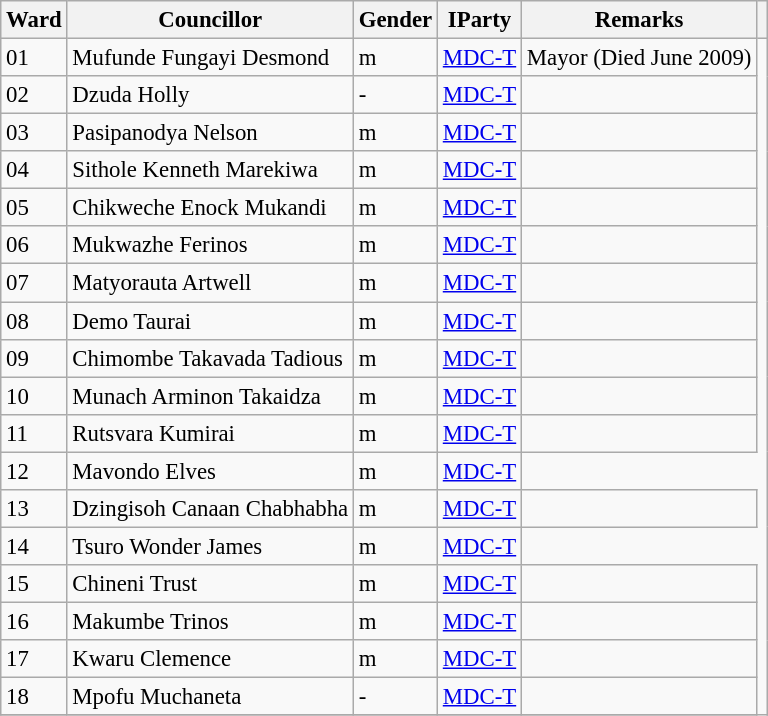<table class="wikitable sortable" style="font-size: 95%;">
<tr>
<th>Ward</th>
<th>Councillor</th>
<th>Gender</th>
<th>IParty</th>
<th>Remarks</th>
<th></th>
</tr>
<tr>
<td>01</td>
<td>Mufunde Fungayi Desmond</td>
<td>m</td>
<td><a href='#'>MDC-T</a></td>
<td>Mayor (Died June 2009)</td>
</tr>
<tr>
<td>02</td>
<td>Dzuda Holly</td>
<td>-</td>
<td><a href='#'>MDC-T</a></td>
<td></td>
</tr>
<tr>
<td>03</td>
<td>Pasipanodya Nelson</td>
<td>m</td>
<td><a href='#'>MDC-T</a></td>
<td></td>
</tr>
<tr>
<td>04</td>
<td>Sithole Kenneth Marekiwa</td>
<td>m</td>
<td><a href='#'>MDC-T</a></td>
<td></td>
</tr>
<tr>
<td>05</td>
<td>Chikweche Enock Mukandi</td>
<td>m</td>
<td><a href='#'>MDC-T</a></td>
<td></td>
</tr>
<tr>
<td>06</td>
<td>Mukwazhe Ferinos</td>
<td>m</td>
<td><a href='#'>MDC-T</a></td>
<td></td>
</tr>
<tr>
<td>07</td>
<td>Matyorauta Artwell</td>
<td>m</td>
<td><a href='#'>MDC-T</a></td>
<td></td>
</tr>
<tr>
<td>08</td>
<td>Demo Taurai</td>
<td>m</td>
<td><a href='#'>MDC-T</a></td>
<td></td>
</tr>
<tr>
<td>09</td>
<td>Chimombe Takavada Tadious</td>
<td>m</td>
<td><a href='#'>MDC-T</a></td>
<td></td>
</tr>
<tr>
<td>10</td>
<td>Munach Arminon Takaidza</td>
<td>m</td>
<td><a href='#'>MDC-T</a></td>
<td></td>
</tr>
<tr>
<td>11</td>
<td>Rutsvara Kumirai</td>
<td>m</td>
<td><a href='#'>MDC-T</a></td>
<td></td>
</tr>
<tr>
<td>12</td>
<td>Mavondo Elves</td>
<td>m</td>
<td><a href='#'>MDC-T</a></td>
</tr>
<tr>
<td>13</td>
<td>Dzingisoh Canaan Chabhabha</td>
<td>m</td>
<td><a href='#'>MDC-T</a></td>
<td></td>
</tr>
<tr>
<td>14</td>
<td>Tsuro Wonder James</td>
<td>m</td>
<td><a href='#'>MDC-T</a></td>
</tr>
<tr>
<td>15</td>
<td>Chineni Trust</td>
<td>m</td>
<td><a href='#'>MDC-T</a></td>
<td></td>
</tr>
<tr>
<td>16</td>
<td>Makumbe Trinos</td>
<td>m</td>
<td><a href='#'>MDC-T</a></td>
<td></td>
</tr>
<tr>
<td>17</td>
<td>Kwaru Clemence</td>
<td>m</td>
<td><a href='#'>MDC-T</a></td>
<td></td>
</tr>
<tr>
<td>18</td>
<td>Mpofu Muchaneta</td>
<td>-</td>
<td><a href='#'>MDC-T</a></td>
<td></td>
</tr>
<tr>
</tr>
</table>
